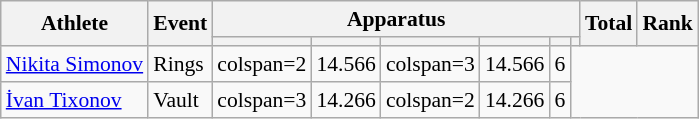<table class="wikitable" style="font-size:90%">
<tr>
<th rowspan=2>Athlete</th>
<th rowspan=2>Event</th>
<th colspan=6>Apparatus</th>
<th rowspan=2>Total</th>
<th rowspan=2>Rank</th>
</tr>
<tr style="font-size:95%">
<th></th>
<th></th>
<th></th>
<th></th>
<th></th>
<th></th>
</tr>
<tr align=center>
<td align=left><a href='#'>Nikita Simonov</a></td>
<td align=left>Rings</td>
<td>colspan=2</td>
<td>14.566</td>
<td>colspan=3</td>
<td>14.566</td>
<td>6</td>
</tr>
<tr align=center>
<td align=left><a href='#'>İvan Tixonov</a></td>
<td align=left>Vault</td>
<td>colspan=3</td>
<td>14.266</td>
<td>colspan=2</td>
<td>14.266</td>
<td>6</td>
</tr>
</table>
